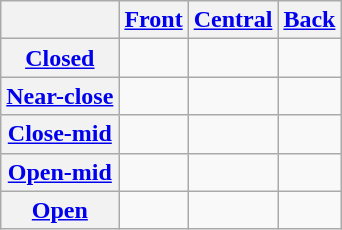<table class="wikitable" style="text-align:center;">
<tr>
<th></th>
<th><a href='#'>Front</a></th>
<th><a href='#'>Central</a></th>
<th><a href='#'>Back</a></th>
</tr>
<tr>
<th><a href='#'>Closed</a></th>
<td></td>
<td></td>
<td></td>
</tr>
<tr>
<th><a href='#'>Near-close</a></th>
<td></td>
<td></td>
<td></td>
</tr>
<tr>
<th><a href='#'>Close-mid</a></th>
<td></td>
<td></td>
<td></td>
</tr>
<tr>
<th><a href='#'>Open-mid</a></th>
<td></td>
<td></td>
<td></td>
</tr>
<tr>
<th><a href='#'>Open</a></th>
<td></td>
<td></td>
<td></td>
</tr>
</table>
